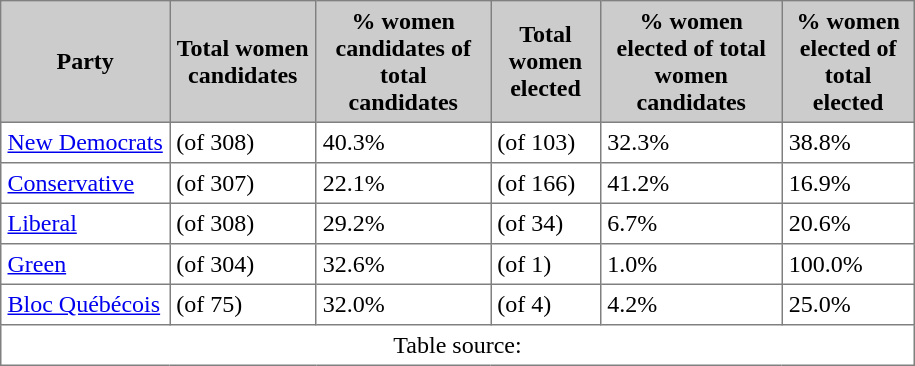<table border="1" cellpadding="4" width="610" cellspacing="0" style="border-collapse: collapse" class="sortable">
<tr bgcolor="CCCCCC">
<th>Party</th>
<th>Total women candidates</th>
<th>% women candidates of total candidates</th>
<th>Total women elected</th>
<th>% women elected of total women candidates</th>
<th>% women elected of total elected</th>
</tr>
<tr>
<td><a href='#'>New Democrats</a></td>
<td> (of 308)</td>
<td>40.3%</td>
<td> (of 103)</td>
<td>32.3%</td>
<td>38.8%</td>
</tr>
<tr>
<td><a href='#'>Conservative</a></td>
<td> (of 307)</td>
<td>22.1%</td>
<td> (of 166)</td>
<td>41.2%</td>
<td>16.9%</td>
</tr>
<tr>
<td><a href='#'>Liberal</a></td>
<td> (of 308)</td>
<td>29.2%</td>
<td> (of 34)</td>
<td>6.7%</td>
<td>20.6%</td>
</tr>
<tr>
<td><a href='#'>Green</a></td>
<td> (of 304)</td>
<td>32.6%</td>
<td> (of 1)</td>
<td>1.0%</td>
<td>100.0%</td>
</tr>
<tr>
<td><a href='#'>Bloc&nbsp;Québécois</a></td>
<td> (of 75)</td>
<td>32.0%</td>
<td> (of 4)</td>
<td>4.2%</td>
<td>25.0%</td>
</tr>
<tr class="sortbottom">
<td colspan="6" align="center">Table source:</td>
</tr>
</table>
